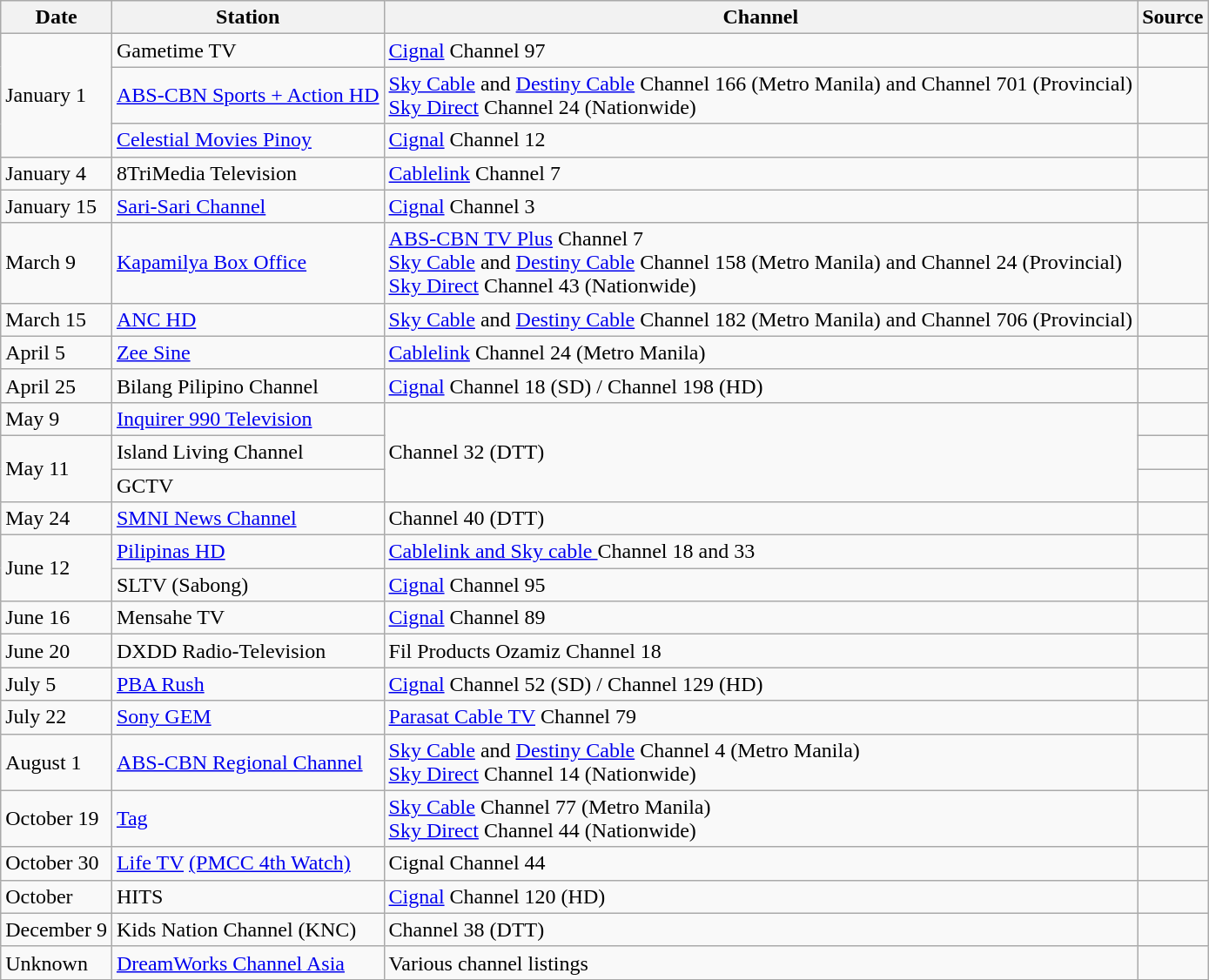<table class="wikitable">
<tr>
<th>Date</th>
<th>Station</th>
<th>Channel</th>
<th>Source</th>
</tr>
<tr>
<td rowspan=3>January 1</td>
<td>Gametime TV</td>
<td><a href='#'>Cignal</a> Channel 97</td>
<td></td>
</tr>
<tr>
<td><a href='#'>ABS-CBN Sports + Action HD</a></td>
<td><a href='#'>Sky Cable</a> and <a href='#'>Destiny Cable</a> Channel 166 (Metro Manila) and Channel 701 (Provincial)<br><a href='#'>Sky Direct</a> Channel 24 (Nationwide)</td>
<td></td>
</tr>
<tr>
<td><a href='#'>Celestial Movies Pinoy</a></td>
<td><a href='#'>Cignal</a> Channel 12</td>
<td></td>
</tr>
<tr>
<td>January 4</td>
<td>8TriMedia Television</td>
<td><a href='#'>Cablelink</a> Channel 7</td>
<td></td>
</tr>
<tr>
<td>January 15</td>
<td><a href='#'>Sari-Sari Channel</a></td>
<td><a href='#'>Cignal</a> Channel 3</td>
<td></td>
</tr>
<tr>
<td>March 9</td>
<td><a href='#'>Kapamilya Box Office</a></td>
<td><a href='#'>ABS-CBN TV Plus</a> Channel 7<br><a href='#'>Sky Cable</a> and <a href='#'>Destiny Cable</a> Channel 158 (Metro Manila) and Channel 24 (Provincial)<br><a href='#'>Sky Direct</a> Channel 43 (Nationwide)</td>
<td></td>
</tr>
<tr>
<td>March 15</td>
<td><a href='#'>ANC HD</a></td>
<td><a href='#'>Sky Cable</a> and <a href='#'>Destiny Cable</a> Channel 182 (Metro Manila) and Channel 706 (Provincial)</td>
<td></td>
</tr>
<tr>
<td>April 5</td>
<td><a href='#'>Zee Sine</a></td>
<td><a href='#'>Cablelink</a> Channel 24 (Metro Manila)</td>
<td></td>
</tr>
<tr>
<td>April 25</td>
<td>Bilang Pilipino Channel</td>
<td><a href='#'>Cignal</a> Channel 18 (SD) / Channel 198 (HD)</td>
<td></td>
</tr>
<tr>
<td>May 9</td>
<td><a href='#'>Inquirer 990 Television</a></td>
<td rowspan=3>Channel 32 (DTT)</td>
<td></td>
</tr>
<tr>
<td rowspan=2>May 11</td>
<td>Island Living Channel</td>
<td></td>
</tr>
<tr>
<td>GCTV</td>
<td></td>
</tr>
<tr>
<td>May 24</td>
<td><a href='#'>SMNI News Channel</a></td>
<td>Channel 40 (DTT)</td>
<td></td>
</tr>
<tr>
<td rowspan=2>June 12</td>
<td><a href='#'>Pilipinas HD</a></td>
<td><a href='#'>Cablelink and Sky cable </a> Channel 18 and 33</td>
<td></td>
</tr>
<tr>
<td>SLTV (Sabong)</td>
<td><a href='#'>Cignal</a> Channel 95</td>
<td></td>
</tr>
<tr>
<td>June 16</td>
<td>Mensahe TV</td>
<td><a href='#'>Cignal</a> Channel 89</td>
<td></td>
</tr>
<tr>
<td>June 20</td>
<td>DXDD Radio-Television</td>
<td>Fil Products Ozamiz Channel 18</td>
<td></td>
</tr>
<tr>
<td>July 5</td>
<td><a href='#'>PBA Rush</a></td>
<td><a href='#'>Cignal</a> Channel 52 (SD) / Channel 129 (HD)</td>
<td></td>
</tr>
<tr>
<td>July 22</td>
<td><a href='#'>Sony GEM</a></td>
<td><a href='#'>Parasat Cable TV</a> Channel 79</td>
<td></td>
</tr>
<tr>
<td>August 1</td>
<td><a href='#'>ABS-CBN Regional Channel</a></td>
<td><a href='#'>Sky Cable</a> and <a href='#'>Destiny Cable</a> Channel 4 (Metro Manila)<br><a href='#'>Sky Direct</a> Channel 14 (Nationwide)</td>
<td></td>
</tr>
<tr>
<td>October 19</td>
<td><a href='#'>Tag</a></td>
<td><a href='#'>Sky Cable</a> Channel 77 (Metro Manila)<br><a href='#'>Sky Direct</a> Channel 44 (Nationwide)</td>
<td></td>
</tr>
<tr>
<td>October 30</td>
<td><a href='#'>Life TV</a> <a href='#'>(PMCC 4th Watch)</a></td>
<td>Cignal Channel 44</td>
<td></td>
</tr>
<tr>
<td>October</td>
<td>HITS</td>
<td><a href='#'>Cignal</a> Channel 120 (HD)</td>
<td></td>
</tr>
<tr>
<td>December 9</td>
<td>Kids Nation Channel (KNC)</td>
<td>Channel 38 (DTT)</td>
<td></td>
</tr>
<tr>
<td>Unknown</td>
<td><a href='#'>DreamWorks Channel Asia</a></td>
<td>Various channel listings</td>
<td></td>
</tr>
</table>
